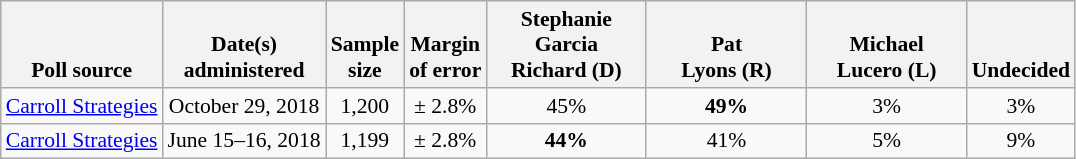<table class="wikitable" style="font-size:90%;text-align:center;">
<tr valign=bottom>
<th>Poll source</th>
<th>Date(s)<br>administered</th>
<th>Sample<br>size</th>
<th>Margin<br>of error</th>
<th style="width:100px;">Stephanie Garcia<br>Richard (D)</th>
<th style="width:100px;">Pat<br>Lyons (R)</th>
<th style="width:100px;">Michael<br>Lucero (L)</th>
<th>Undecided</th>
</tr>
<tr>
<td style="text-align:left;"><a href='#'>Carroll Strategies</a></td>
<td align=center>October 29, 2018</td>
<td align=center>1,200</td>
<td align=center>± 2.8%</td>
<td align=center>45%</td>
<td><strong>49%</strong></td>
<td align=center>3%</td>
<td align=center>3%</td>
</tr>
<tr>
<td style="text-align:left;"><a href='#'>Carroll Strategies</a></td>
<td align=center>June 15–16, 2018</td>
<td align=center>1,199</td>
<td align=center>± 2.8%</td>
<td><strong>44%</strong></td>
<td align=center>41%</td>
<td align=center>5%</td>
<td align=center>9%</td>
</tr>
</table>
